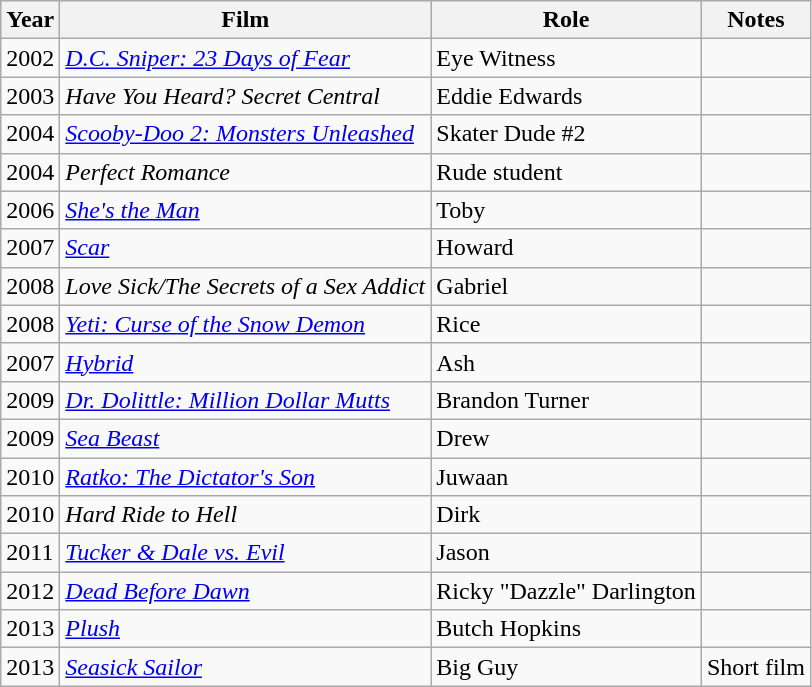<table class="wikitable sortable">
<tr>
<th>Year</th>
<th>Film</th>
<th>Role</th>
<th class="unsortable">Notes</th>
</tr>
<tr>
<td>2002</td>
<td><em><a href='#'>D.C. Sniper: 23 Days of Fear</a></em></td>
<td>Eye Witness</td>
<td></td>
</tr>
<tr>
<td>2003</td>
<td><em>Have You Heard? Secret Central</em></td>
<td>Eddie Edwards</td>
<td></td>
</tr>
<tr>
<td>2004</td>
<td><em><a href='#'>Scooby-Doo 2: Monsters Unleashed</a></em></td>
<td>Skater Dude #2</td>
<td></td>
</tr>
<tr>
<td>2004</td>
<td><em>Perfect Romance</em></td>
<td>Rude student</td>
<td></td>
</tr>
<tr>
<td>2006</td>
<td><em><a href='#'>She's the Man</a></em></td>
<td>Toby</td>
<td></td>
</tr>
<tr>
<td>2007</td>
<td><em><a href='#'>Scar</a></em></td>
<td>Howard</td>
<td></td>
</tr>
<tr>
<td>2008</td>
<td><em>Love Sick/The Secrets of a Sex Addict</em></td>
<td>Gabriel</td>
<td></td>
</tr>
<tr>
<td>2008</td>
<td><em><a href='#'>Yeti: Curse of the Snow Demon</a></em></td>
<td>Rice</td>
<td></td>
</tr>
<tr>
<td>2007</td>
<td><em><a href='#'>Hybrid</a></em></td>
<td>Ash</td>
<td></td>
</tr>
<tr>
<td>2009</td>
<td><em><a href='#'>Dr. Dolittle: Million Dollar Mutts</a></em></td>
<td>Brandon Turner</td>
<td></td>
</tr>
<tr>
<td>2009</td>
<td><em><a href='#'>Sea Beast</a></em></td>
<td>Drew</td>
<td></td>
</tr>
<tr>
<td>2010</td>
<td><em><a href='#'>Ratko: The Dictator's Son</a></em></td>
<td>Juwaan</td>
<td></td>
</tr>
<tr>
<td>2010</td>
<td><em>Hard Ride to Hell</em></td>
<td>Dirk</td>
<td></td>
</tr>
<tr>
<td>2011</td>
<td><em><a href='#'>Tucker & Dale vs. Evil</a></em></td>
<td>Jason</td>
<td></td>
</tr>
<tr>
<td>2012</td>
<td><em><a href='#'>Dead Before Dawn</a></em></td>
<td>Ricky "Dazzle" Darlington</td>
<td></td>
</tr>
<tr>
<td>2013</td>
<td><em><a href='#'>Plush</a></em></td>
<td>Butch Hopkins</td>
<td></td>
</tr>
<tr>
<td>2013</td>
<td><em><a href='#'>Seasick Sailor</a></em></td>
<td>Big Guy</td>
<td>Short film</td>
</tr>
</table>
